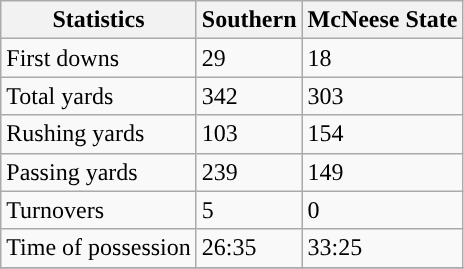<table class="wikitable">
<tr>
<th>Statistics</th>
<th>Southern</th>
<th>McNeese State</th>
</tr>
<tr>
<td>First downs</td>
<td>29</td>
<td>18</td>
</tr>
<tr>
<td>Total yards</td>
<td>342</td>
<td>303</td>
</tr>
<tr>
<td>Rushing yards</td>
<td>103</td>
<td>154</td>
</tr>
<tr>
<td>Passing yards</td>
<td>239</td>
<td>149</td>
</tr>
<tr>
<td>Turnovers</td>
<td>5</td>
<td>0</td>
</tr>
<tr>
<td>Time of possession</td>
<td>26:35</td>
<td>33:25</td>
</tr>
<tr>
</tr>
</table>
